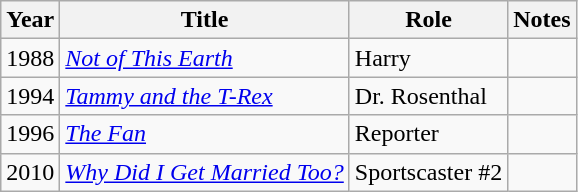<table class="wikitable sortable">
<tr>
<th>Year</th>
<th>Title</th>
<th>Role</th>
<th class="unsortable">Notes</th>
</tr>
<tr>
<td>1988</td>
<td><em><a href='#'>Not of This Earth</a></em></td>
<td>Harry</td>
<td></td>
</tr>
<tr>
<td>1994</td>
<td><em><a href='#'>Tammy and the T-Rex</a></em></td>
<td>Dr. Rosenthal</td>
<td></td>
</tr>
<tr>
<td>1996</td>
<td><em><a href='#'>The Fan</a></em></td>
<td>Reporter</td>
<td></td>
</tr>
<tr>
<td>2010</td>
<td><em><a href='#'>Why Did I Get Married Too?</a></em></td>
<td>Sportscaster #2</td>
<td></td>
</tr>
</table>
